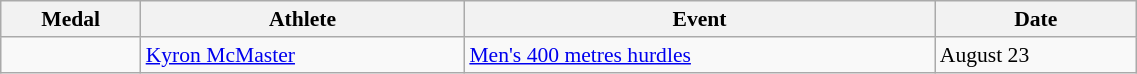<table class="wikitable" style="font-size:90%" width=60%>
<tr>
<th>Medal</th>
<th>Athlete</th>
<th>Event</th>
<th>Date</th>
</tr>
<tr>
<td></td>
<td><a href='#'>Kyron McMaster</a></td>
<td><a href='#'>Men's 400 metres hurdles</a></td>
<td>August 23</td>
</tr>
</table>
